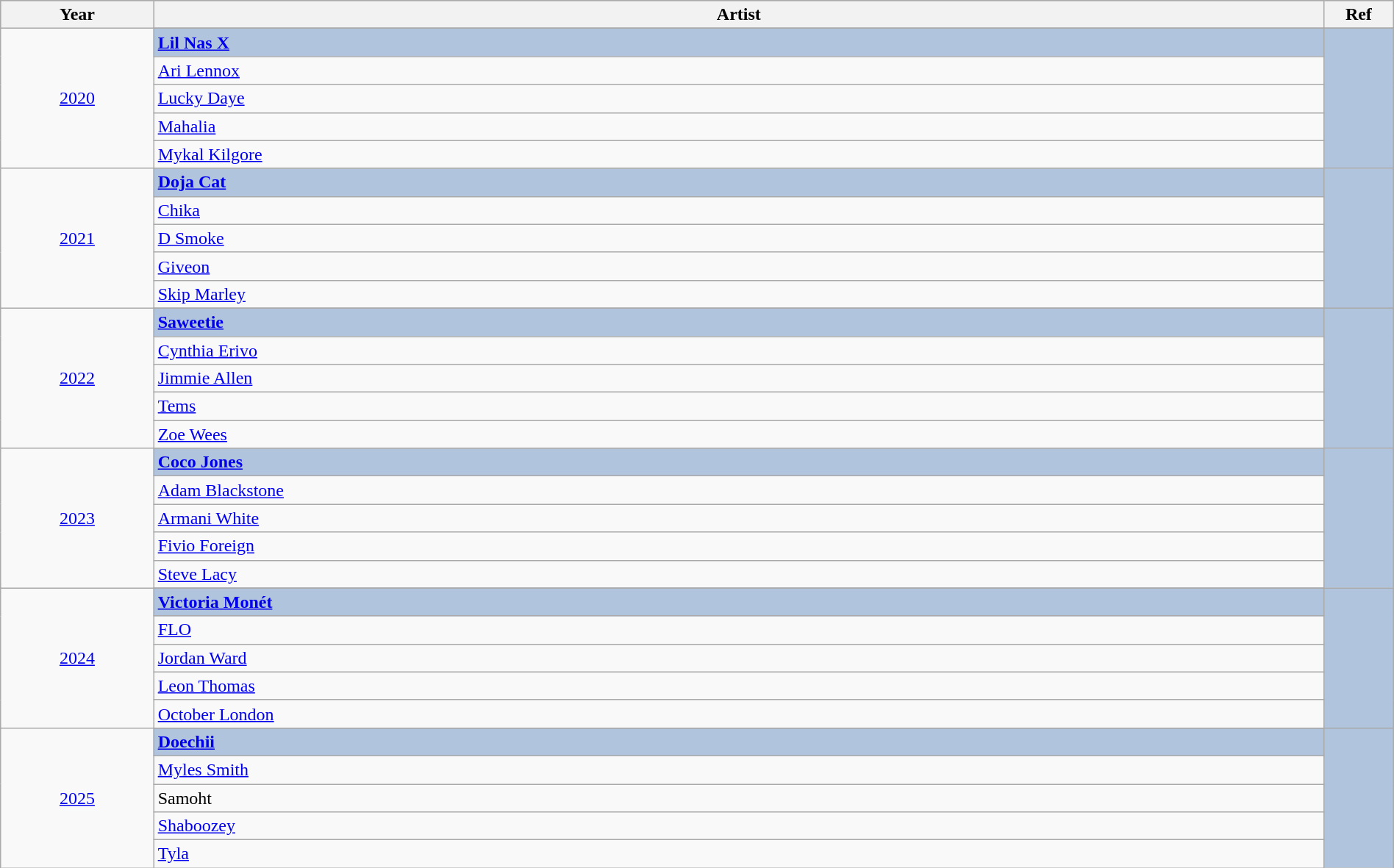<table class="wikitable" style="width:100%;">
<tr style="background:#bebebe;">
<th style="width:11%;">Year</th>
<th style="width:84%;">Artist</th>
<th style="width:5%;">Ref</th>
</tr>
<tr>
<td rowspan="6" align="center"><a href='#'>2020</a></td>
</tr>
<tr style="background:#B0C4DE">
<td><strong><a href='#'>Lil Nas X</a></strong></td>
<td rowspan="6" align="center"></td>
</tr>
<tr>
<td><a href='#'>Ari Lennox</a></td>
</tr>
<tr>
<td><a href='#'>Lucky Daye</a></td>
</tr>
<tr>
<td><a href='#'>Mahalia</a></td>
</tr>
<tr>
<td><a href='#'>Mykal Kilgore</a></td>
</tr>
<tr>
<td rowspan="6" align="center"><a href='#'>2021</a></td>
</tr>
<tr style="background:#B0C4DE">
<td><strong><a href='#'>Doja Cat</a></strong></td>
<td rowspan="6" align="center"></td>
</tr>
<tr>
<td><a href='#'>Chika</a></td>
</tr>
<tr>
<td><a href='#'>D Smoke</a></td>
</tr>
<tr>
<td><a href='#'>Giveon</a></td>
</tr>
<tr>
<td><a href='#'>Skip Marley</a></td>
</tr>
<tr>
<td rowspan="6" align="center"><a href='#'>2022</a></td>
</tr>
<tr style="background:#B0C4DE">
<td><strong><a href='#'>Saweetie</a></strong></td>
<td rowspan="6" align="center"></td>
</tr>
<tr>
<td><a href='#'>Cynthia Erivo</a></td>
</tr>
<tr>
<td><a href='#'>Jimmie Allen</a></td>
</tr>
<tr>
<td><a href='#'>Tems</a></td>
</tr>
<tr>
<td><a href='#'>Zoe Wees</a></td>
</tr>
<tr>
<td rowspan="6" align="center"><a href='#'>2023</a></td>
</tr>
<tr style="background:#B0C4DE">
<td><strong><a href='#'>Coco Jones</a></strong></td>
<td rowspan="6" align="center"></td>
</tr>
<tr>
<td><a href='#'>Adam Blackstone</a></td>
</tr>
<tr>
<td><a href='#'>Armani White</a></td>
</tr>
<tr>
<td><a href='#'>Fivio Foreign</a></td>
</tr>
<tr>
<td><a href='#'>Steve Lacy</a></td>
</tr>
<tr>
<td rowspan="6" align="center"><a href='#'>2024</a></td>
</tr>
<tr style="background:#B0C4DE">
<td><strong><a href='#'>Victoria Monét</a></strong></td>
<td rowspan="6" align="center"></td>
</tr>
<tr>
<td><a href='#'>FLO</a></td>
</tr>
<tr>
<td><a href='#'>Jordan Ward</a></td>
</tr>
<tr>
<td><a href='#'>Leon Thomas</a></td>
</tr>
<tr>
<td><a href='#'>October London</a></td>
</tr>
<tr>
<td rowspan="6" align="center"><a href='#'>2025</a></td>
</tr>
<tr style="background:#B0C4DE">
<td><strong><a href='#'>Doechii</a></strong></td>
<td rowspan="6" align="center"></td>
</tr>
<tr>
<td><a href='#'>Myles Smith</a></td>
</tr>
<tr>
<td>Samoht</td>
</tr>
<tr>
<td><a href='#'>Shaboozey</a></td>
</tr>
<tr>
<td><a href='#'>Tyla</a></td>
</tr>
</table>
